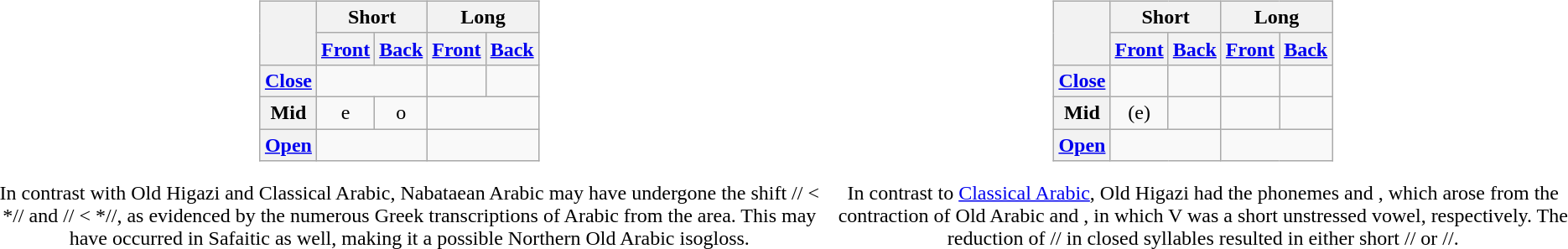<table>
<tr>
<td align="center"><br><table class="wikitable" border="1" style="text-align:center">
<tr>
<th rowspan="2"></th>
<th colspan="2">Short</th>
<th colspan="2">Long</th>
</tr>
<tr>
<th><a href='#'>Front</a></th>
<th><a href='#'>Back</a></th>
<th><a href='#'>Front</a></th>
<th><a href='#'>Back</a></th>
</tr>
<tr align="center">
<th><a href='#'>Close</a></th>
<td colspan="2"></td>
<td></td>
<td></td>
</tr>
<tr>
<th>Mid</th>
<td>e</td>
<td>o</td>
<td colspan="2"></td>
</tr>
<tr align="center">
<th><a href='#'>Open</a></th>
<td colspan="2"></td>
<td colspan="2"></td>
</tr>
</table>
In contrast with Old Higazi and Classical Arabic, Nabataean Arabic may have undergone the shift // < *// and // < *//, as evidenced by the numerous Greek transcriptions of Arabic from the area. This may have occurred in Safaitic as well, making it a possible Northern Old Arabic isogloss.</td>
<td align="center"><br><table class="wikitable" border="1" style="text-align:center">
<tr>
<th rowspan="2"></th>
<th colspan="2">Short</th>
<th colspan="2">Long</th>
</tr>
<tr>
<th><a href='#'>Front</a></th>
<th><a href='#'>Back</a></th>
<th><a href='#'>Front</a></th>
<th><a href='#'>Back</a></th>
</tr>
<tr align="center">
<th><a href='#'>Close</a></th>
<td></td>
<td></td>
<td></td>
<td></td>
</tr>
<tr>
<th>Mid</th>
<td>(e)</td>
<td></td>
<td></td>
<td></td>
</tr>
<tr align="center">
<th><a href='#'>Open</a></th>
<td colspan="2"></td>
<td colspan="2"></td>
</tr>
</table>
In contrast to <a href='#'>Classical Arabic</a>, Old Higazi had the phonemes  and , which arose from the contraction of Old Arabic  and , in which V was a short unstressed vowel, respectively. The reduction of // in closed syllables resulted in either short // or //.</td>
</tr>
</table>
